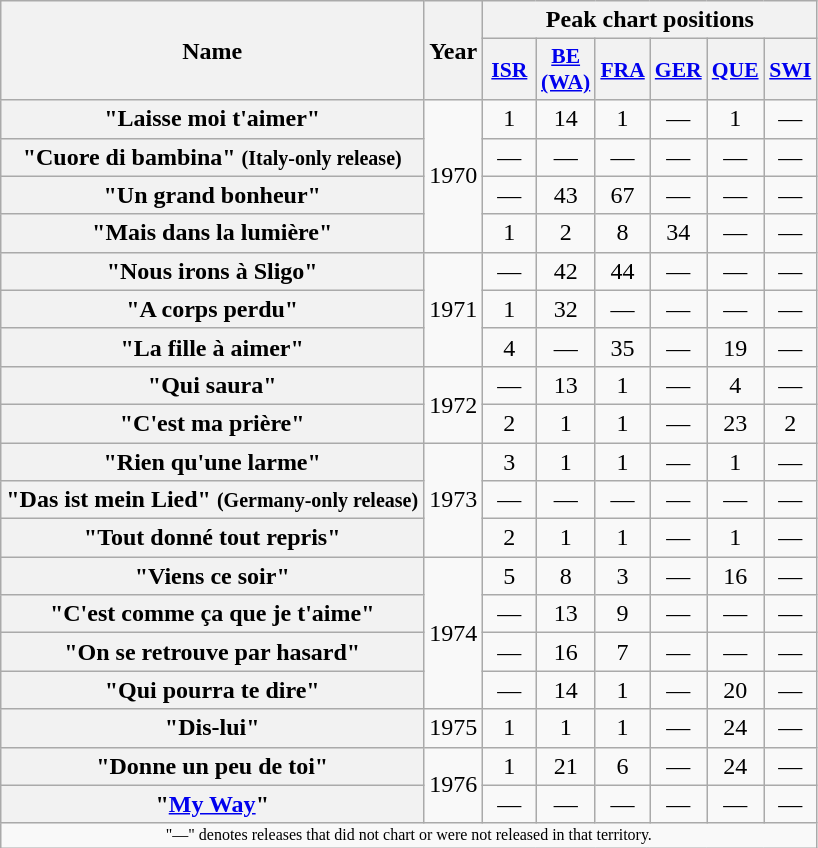<table class="wikitable plainrowheaders" style="text-align:center;" border="1">
<tr>
<th rowspan="2">Name</th>
<th rowspan="2" style="width:2em;">Year</th>
<th colspan="6">Peak chart positions</th>
</tr>
<tr>
<th scope="col" style="width:2em;font-size:90%;"><a href='#'>ISR</a><br></th>
<th scope="col" style="width:2em;font-size:90%;"><a href='#'>BE (WA)</a><br></th>
<th scope="col" style="width:2em;font-size:90%;"><a href='#'>FRA</a><br></th>
<th scope="col" style="width:2em;font-size:90%;"><a href='#'>GER</a><br></th>
<th scope="col" style="width:2em;font-size:90%;"><a href='#'>QUE</a><br></th>
<th scope="col" style="width:2em;font-size:90%;"><a href='#'>SWI</a><br></th>
</tr>
<tr>
<th scope="row">"Laisse moi t'aimer"</th>
<td rowspan="4">1970</td>
<td>1</td>
<td>14</td>
<td>1</td>
<td>—</td>
<td>1</td>
<td>—</td>
</tr>
<tr>
<th scope="row">"Cuore di bambina" <small>(Italy-only release)</small></th>
<td>—</td>
<td>—</td>
<td>—</td>
<td>—</td>
<td>—</td>
<td>—</td>
</tr>
<tr>
<th scope="row">"Un grand bonheur"</th>
<td>—</td>
<td>43</td>
<td>67</td>
<td>—</td>
<td>—</td>
<td>—</td>
</tr>
<tr>
<th scope="row">"Mais dans la lumière"</th>
<td>1</td>
<td>2</td>
<td>8</td>
<td>34</td>
<td>—</td>
<td>—</td>
</tr>
<tr>
<th scope="row">"Nous irons à Sligo"</th>
<td rowspan="3">1971</td>
<td>—</td>
<td>42</td>
<td>44</td>
<td>—</td>
<td>—</td>
<td>—</td>
</tr>
<tr>
<th scope="row">"A corps perdu"</th>
<td>1</td>
<td>32</td>
<td align="center" valign="center">—</td>
<td>—</td>
<td>—</td>
<td>—</td>
</tr>
<tr>
<th scope="row">"La fille à aimer"</th>
<td>4</td>
<td>—</td>
<td>35</td>
<td>—</td>
<td>19</td>
<td>—</td>
</tr>
<tr>
<th scope="row">"Qui saura"</th>
<td rowspan="2">1972</td>
<td>—</td>
<td>13</td>
<td>1</td>
<td>—</td>
<td>4</td>
<td>—</td>
</tr>
<tr>
<th scope="row">"C'est ma prière"</th>
<td>2</td>
<td>1</td>
<td>1</td>
<td>—</td>
<td>23</td>
<td>2</td>
</tr>
<tr>
<th scope="row">"Rien qu'une larme"</th>
<td rowspan="3">1973</td>
<td>3</td>
<td>1</td>
<td>1</td>
<td>—</td>
<td>1</td>
<td>—</td>
</tr>
<tr>
<th scope="row">"Das ist mein Lied" <small>(Germany-only release)</small></th>
<td>—</td>
<td>—</td>
<td>—</td>
<td>—</td>
<td>—</td>
<td>—</td>
</tr>
<tr>
<th scope="row">"Tout donné tout repris"</th>
<td>2</td>
<td>1</td>
<td>1</td>
<td>—</td>
<td>1</td>
<td>—</td>
</tr>
<tr>
<th scope="row">"Viens ce soir"</th>
<td rowspan="4">1974</td>
<td>5</td>
<td>8</td>
<td>3</td>
<td>—</td>
<td>16</td>
<td>—</td>
</tr>
<tr>
<th scope="row">"C'est comme ça que je t'aime"</th>
<td>—</td>
<td>13</td>
<td>9</td>
<td>—</td>
<td>—</td>
<td>—</td>
</tr>
<tr>
<th scope="row">"On se retrouve par hasard"</th>
<td>—</td>
<td>16</td>
<td>7</td>
<td>—</td>
<td>—</td>
<td>—</td>
</tr>
<tr>
<th scope="row">"Qui pourra te dire"</th>
<td>—</td>
<td>14</td>
<td>1</td>
<td>—</td>
<td>20</td>
<td>—</td>
</tr>
<tr>
<th scope="row">"Dis-lui"</th>
<td>1975</td>
<td>1</td>
<td>1</td>
<td>1</td>
<td>—</td>
<td>24</td>
<td>—</td>
</tr>
<tr>
<th scope="row">"Donne un peu de toi"</th>
<td rowspan="2">1976</td>
<td>1</td>
<td>21</td>
<td>6</td>
<td>—</td>
<td>24</td>
<td>—</td>
</tr>
<tr>
<th scope="row">"<a href='#'>My Way</a>"</th>
<td>—</td>
<td>—</td>
<td>—</td>
<td>—</td>
<td>—</td>
<td>—</td>
</tr>
<tr>
<td colspan="8" style="font-size:8pt">"—" denotes releases that did not chart or were not released in that territory.</td>
</tr>
</table>
